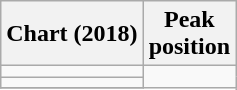<table class="wikitable sortable plainrowheaders">
<tr>
<th>Chart (2018)</th>
<th>Peak<br>position</th>
</tr>
<tr>
<td></td>
</tr>
<tr>
<td></td>
</tr>
<tr>
</tr>
</table>
